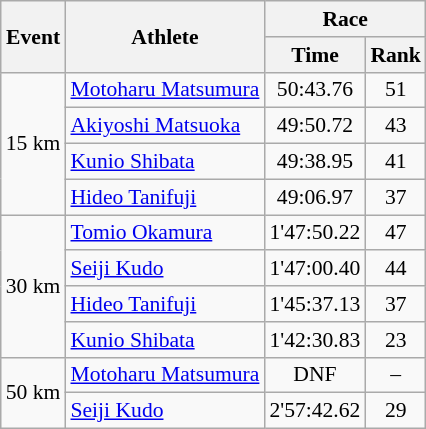<table class="wikitable" border="1" style="font-size:90%">
<tr>
<th rowspan=2>Event</th>
<th rowspan=2>Athlete</th>
<th colspan=2>Race</th>
</tr>
<tr>
<th>Time</th>
<th>Rank</th>
</tr>
<tr>
<td rowspan=4>15 km</td>
<td><a href='#'>Motoharu Matsumura</a></td>
<td align=center>50:43.76</td>
<td align=center>51</td>
</tr>
<tr>
<td><a href='#'>Akiyoshi Matsuoka</a></td>
<td align=center>49:50.72</td>
<td align=center>43</td>
</tr>
<tr>
<td><a href='#'>Kunio Shibata</a></td>
<td align=center>49:38.95</td>
<td align=center>41</td>
</tr>
<tr>
<td><a href='#'>Hideo Tanifuji</a></td>
<td align=center>49:06.97</td>
<td align=center>37</td>
</tr>
<tr>
<td rowspan=4>30 km</td>
<td><a href='#'>Tomio Okamura</a></td>
<td align=center>1'47:50.22</td>
<td align=center>47</td>
</tr>
<tr>
<td><a href='#'>Seiji Kudo</a></td>
<td align=center>1'47:00.40</td>
<td align=center>44</td>
</tr>
<tr>
<td><a href='#'>Hideo Tanifuji</a></td>
<td align=center>1'45:37.13</td>
<td align=center>37</td>
</tr>
<tr>
<td><a href='#'>Kunio Shibata</a></td>
<td align=center>1'42:30.83</td>
<td align=center>23</td>
</tr>
<tr>
<td rowspan=2>50 km</td>
<td><a href='#'>Motoharu Matsumura</a></td>
<td align=center>DNF</td>
<td align=center>–</td>
</tr>
<tr>
<td><a href='#'>Seiji Kudo</a></td>
<td align=center>2'57:42.62</td>
<td align=center>29</td>
</tr>
</table>
